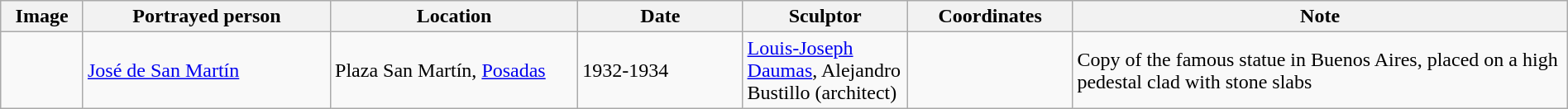<table class="wikitable sortable"  style="width:100%;">
<tr>
<th width="5%" align="left" class="unsortable">Image</th>
<th width="15%" align="left">Portrayed person</th>
<th width="15%" align="left">Location</th>
<th width="10%" align="left">Date</th>
<th width="10%" align="left">Sculptor</th>
<th width="10%" align="left">Coordinates</th>
<th width="30%" align="left">Note</th>
</tr>
<tr>
<td></td>
<td><a href='#'>José de San Martín</a></td>
<td>Plaza San Martín, <a href='#'>Posadas</a></td>
<td>1932-1934</td>
<td><a href='#'>Louis-Joseph Daumas</a>, Alejandro Bustillo (architect)</td>
<td></td>
<td>Copy of the famous statue in Buenos Aires, placed on a high pedestal clad with stone slabs</td>
</tr>
</table>
